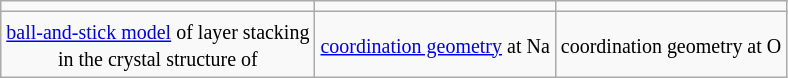<table class="wikitable" style="text-align:center;">
<tr>
<td></td>
<td></td>
<td></td>
</tr>
<tr>
<td><small><a href='#'>ball-and-stick model</a> of layer stacking<br> in the crystal structure of </small></td>
<td><small><a href='#'>coordination geometry</a> at Na</small></td>
<td><small>coordination geometry at O</small></td>
</tr>
</table>
